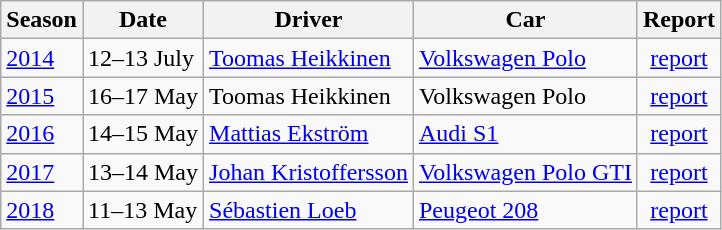<table class="wikitable plainrowheaders">
<tr>
<th scope=col>Season</th>
<th scope=col>Date</th>
<th scope=col>Driver</th>
<th scope=col>Car</th>
<th scope=col>Report</th>
</tr>
<tr>
<td scope=row><a href='#'>2014</a></td>
<td>12–13 July</td>
<td> <a href='#'>Toomas Heikkinen</a></td>
<td><a href='#'>Volkswagen Polo</a></td>
<td align=center><a href='#'>report</a></td>
</tr>
<tr>
<td scope=row><a href='#'>2015</a></td>
<td>16–17 May</td>
<td> Toomas Heikkinen</td>
<td>Volkswagen Polo</td>
<td align=center><a href='#'>report</a></td>
</tr>
<tr>
<td scope=row><a href='#'>2016</a></td>
<td>14–15 May</td>
<td> <a href='#'>Mattias Ekström</a></td>
<td><a href='#'>Audi S1</a></td>
<td align=center><a href='#'>report</a></td>
</tr>
<tr>
<td scope=row><a href='#'>2017</a></td>
<td>13–14 May</td>
<td> <a href='#'>Johan Kristoffersson</a></td>
<td><a href='#'>Volkswagen Polo GTI</a></td>
<td align=center><a href='#'>report</a></td>
</tr>
<tr>
<td scope=row><a href='#'>2018</a></td>
<td>11–13 May</td>
<td> <a href='#'>Sébastien Loeb</a></td>
<td><a href='#'>Peugeot 208</a></td>
<td align=center><a href='#'>report</a></td>
</tr>
</table>
